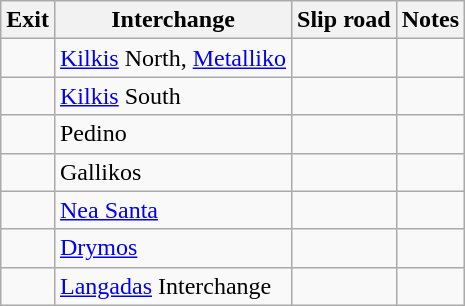<table class="wikitable">
<tr>
<th>Exit</th>
<th>Interchange</th>
<th>Slip road</th>
<th>Notes</th>
</tr>
<tr>
<td></td>
<td><a href='#'>Kilkis</a> North, <a href='#'>Metalliko</a></td>
<td></td>
<td></td>
</tr>
<tr>
<td></td>
<td><a href='#'>Kilkis</a> South</td>
<td></td>
<td></td>
</tr>
<tr>
<td></td>
<td>Pedino</td>
<td></td>
<td></td>
</tr>
<tr>
<td></td>
<td>Gallikos</td>
<td></td>
<td></td>
</tr>
<tr>
<td></td>
<td><a href='#'>Nea Santa</a></td>
<td></td>
<td></td>
</tr>
<tr>
<td></td>
<td><a href='#'>Drymos</a></td>
<td></td>
<td></td>
</tr>
<tr>
<td></td>
<td><a href='#'>Langadas</a> Interchange</td>
<td></td>
<td></td>
</tr>
</table>
